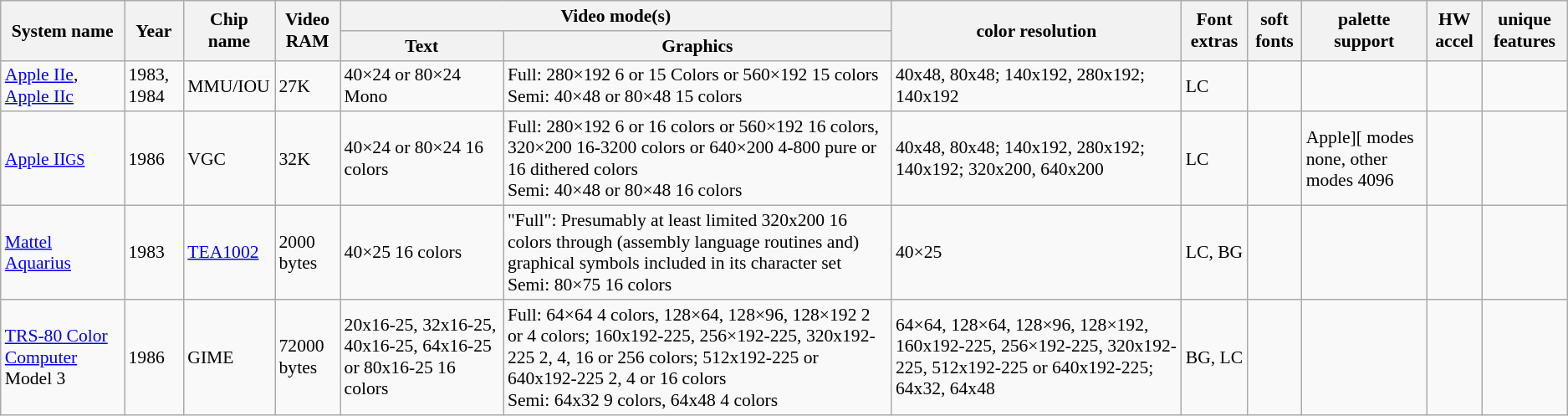<table class="wikitable sortable" style="font-size: 90%;">
<tr>
<th rowspan="2">System name</th>
<th rowspan="2">Year</th>
<th rowspan="2">Chip name</th>
<th rowspan="2">Video RAM</th>
<th colspan="2">Video mode(s)</th>
<th rowspan="2">color resolution</th>
<th rowspan="2">Font extras</th>
<th rowspan="2">soft fonts</th>
<th rowspan="2">palette support</th>
<th rowspan="2">HW accel</th>
<th rowspan="2">unique features</th>
</tr>
<tr>
<th>Text</th>
<th>Graphics</th>
</tr>
<tr>
<td><a href='#'>Apple IIe</a>, <a href='#'>Apple IIc</a></td>
<td>1983, 1984</td>
<td>MMU/IOU</td>
<td>27K</td>
<td>40×24 or 80×24 Mono</td>
<td>Full: 280×192 6 or 15 Colors or 560×192 15 colors Semi: 40×48 or 80×48 15 colors</td>
<td>40x48, 80x48; 140x192, 280x192; 140x192</td>
<td>LC</td>
<td></td>
<td></td>
<td></td>
<td></td>
</tr>
<tr>
<td><a href='#'>Apple II<small>GS</small></a></td>
<td>1986</td>
<td>VGC</td>
<td>32K</td>
<td>40×24 or 80×24 16 colors</td>
<td>Full: 280×192 6 or 16 colors or 560×192 16 colors, 320×200 16-3200 colors or 640×200 4-800 pure or 16 dithered colors<br>Semi: 40×48 or 80×48 16 colors</td>
<td>40x48, 80x48; 140x192, 280x192; 140x192; 320x200, 640x200</td>
<td>LC</td>
<td></td>
<td>Apple][ modes none, other modes 4096</td>
<td></td>
<td></td>
</tr>
<tr>
<td><a href='#'>Mattel Aquarius</a></td>
<td>1983</td>
<td><a href='#'>TEA1002</a></td>
<td>2000 bytes</td>
<td>40×25 16 colors</td>
<td>"Full": Presumably at least limited 320x200 16 colors through (assembly language routines and) graphical symbols included in its character set<br>Semi: 80×75 16 colors</td>
<td>40×25</td>
<td>LC, BG</td>
<td></td>
<td></td>
<td></td>
<td></td>
</tr>
<tr>
<td><a href='#'>TRS-80 Color Computer</a> Model 3</td>
<td>1986</td>
<td>GIME</td>
<td>72000 bytes</td>
<td>20x16-25, 32x16-25, 40x16-25, 64x16-25 or 80x16-25 16 colors</td>
<td>Full: 64×64 4 colors, 128×64, 128×96, 128×192 2 or 4 colors; 160x192-225, 256×192-225, 320x192-225 2, 4, 16 or 256 colors; 512x192-225 or 640x192-225 2, 4 or 16 colors<br>Semi: 64x32 9 colors, 64x48 4 colors</td>
<td>64×64, 128×64, 128×96, 128×192, 160x192-225, 256×192-225, 320x192-225, 512x192-225 or 640x192-225; 64x32, 64x48</td>
<td>BG, LC</td>
<td></td>
<td></td>
<td></td>
<td></td>
</tr>
</table>
